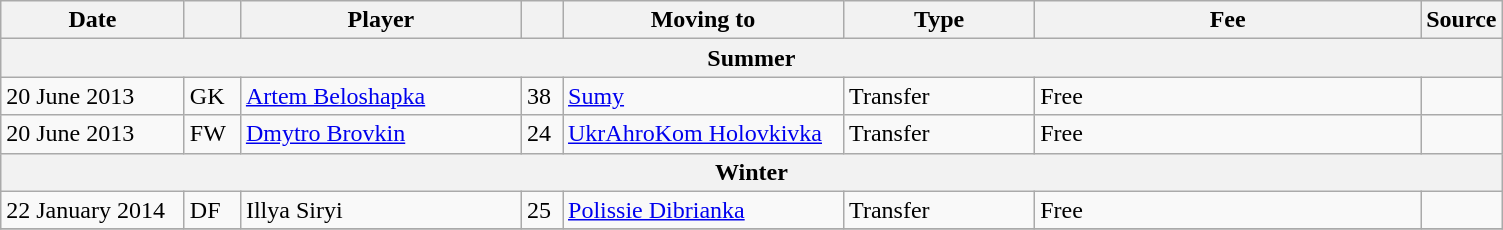<table class="wikitable sortable">
<tr>
<th style="width:115px;">Date</th>
<th style="width:30px;"></th>
<th style="width:180px;">Player</th>
<th style="width:20px;"></th>
<th style="width:180px;">Moving to</th>
<th style="width:120px;" class="unsortable">Type</th>
<th style="width:250px;" class="unsortable">Fee</th>
<th style="width:20px;">Source</th>
</tr>
<tr>
<th colspan=8>Summer</th>
</tr>
<tr>
<td>20 June 2013</td>
<td>GK</td>
<td> <a href='#'>Artem Beloshapka</a></td>
<td>38</td>
<td> <a href='#'>Sumy</a></td>
<td>Transfer</td>
<td>Free</td>
<td></td>
</tr>
<tr>
<td>20 June 2013</td>
<td>FW</td>
<td> <a href='#'>Dmytro Brovkin</a></td>
<td>24</td>
<td> <a href='#'>UkrAhroKom Holovkivka</a></td>
<td>Transfer</td>
<td>Free</td>
<td></td>
</tr>
<tr>
<th colspan=8>Winter</th>
</tr>
<tr>
<td>22 January 2014</td>
<td>DF</td>
<td> Illya Siryi</td>
<td>25</td>
<td> <a href='#'>Polissie Dibrianka</a></td>
<td>Transfer</td>
<td>Free</td>
<td></td>
</tr>
<tr>
</tr>
</table>
